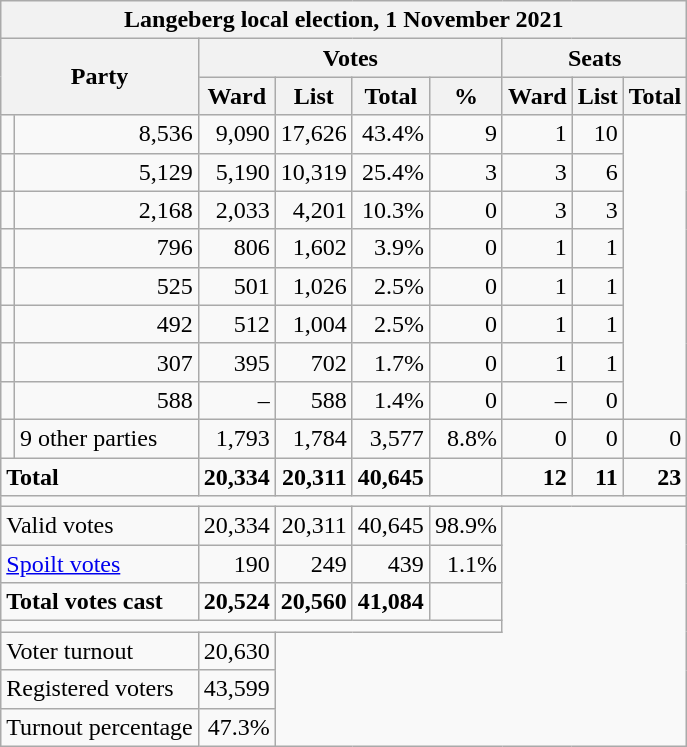<table class=wikitable style="text-align:right">
<tr>
<th colspan="9" align="center">Langeberg local election, 1 November 2021</th>
</tr>
<tr>
<th rowspan="2" colspan="2">Party</th>
<th colspan="4" align="center">Votes</th>
<th colspan="3" align="center">Seats</th>
</tr>
<tr>
<th>Ward</th>
<th>List</th>
<th>Total</th>
<th>%</th>
<th>Ward</th>
<th>List</th>
<th>Total</th>
</tr>
<tr>
<td></td>
<td>8,536</td>
<td>9,090</td>
<td>17,626</td>
<td>43.4%</td>
<td>9</td>
<td>1</td>
<td>10</td>
</tr>
<tr>
<td></td>
<td>5,129</td>
<td>5,190</td>
<td>10,319</td>
<td>25.4%</td>
<td>3</td>
<td>3</td>
<td>6</td>
</tr>
<tr>
<td></td>
<td>2,168</td>
<td>2,033</td>
<td>4,201</td>
<td>10.3%</td>
<td>0</td>
<td>3</td>
<td>3</td>
</tr>
<tr>
<td></td>
<td>796</td>
<td>806</td>
<td>1,602</td>
<td>3.9%</td>
<td>0</td>
<td>1</td>
<td>1</td>
</tr>
<tr>
<td></td>
<td>525</td>
<td>501</td>
<td>1,026</td>
<td>2.5%</td>
<td>0</td>
<td>1</td>
<td>1</td>
</tr>
<tr>
<td></td>
<td>492</td>
<td>512</td>
<td>1,004</td>
<td>2.5%</td>
<td>0</td>
<td>1</td>
<td>1</td>
</tr>
<tr>
<td></td>
<td>307</td>
<td>395</td>
<td>702</td>
<td>1.7%</td>
<td>0</td>
<td>1</td>
<td>1</td>
</tr>
<tr>
<td></td>
<td>588</td>
<td>–</td>
<td>588</td>
<td>1.4%</td>
<td>0</td>
<td>–</td>
<td>0</td>
</tr>
<tr>
<td></td>
<td style="text-align:left">9 other parties</td>
<td>1,793</td>
<td>1,784</td>
<td>3,577</td>
<td>8.8%</td>
<td>0</td>
<td>0</td>
<td>0</td>
</tr>
<tr>
<td colspan="2" style="text-align:left"><strong>Total</strong></td>
<td><strong>20,334</strong></td>
<td><strong>20,311</strong></td>
<td><strong>40,645</strong></td>
<td></td>
<td><strong>12</strong></td>
<td><strong>11</strong></td>
<td><strong>23</strong></td>
</tr>
<tr>
<td colspan="9"></td>
</tr>
<tr>
<td colspan="2" style="text-align:left">Valid votes</td>
<td>20,334</td>
<td>20,311</td>
<td>40,645</td>
<td>98.9%</td>
</tr>
<tr>
<td colspan="2" style="text-align:left"><a href='#'>Spoilt votes</a></td>
<td>190</td>
<td>249</td>
<td>439</td>
<td>1.1%</td>
</tr>
<tr>
<td colspan="2" style="text-align:left"><strong>Total votes cast</strong></td>
<td><strong>20,524</strong></td>
<td><strong>20,560</strong></td>
<td><strong>41,084</strong></td>
<td></td>
</tr>
<tr>
<td colspan="6"></td>
</tr>
<tr>
<td colspan="2" style="text-align:left">Voter turnout</td>
<td>20,630</td>
</tr>
<tr>
<td colspan="2" style="text-align:left">Registered voters</td>
<td>43,599</td>
</tr>
<tr>
<td colspan="2" style="text-align:left">Turnout percentage</td>
<td>47.3%</td>
</tr>
</table>
